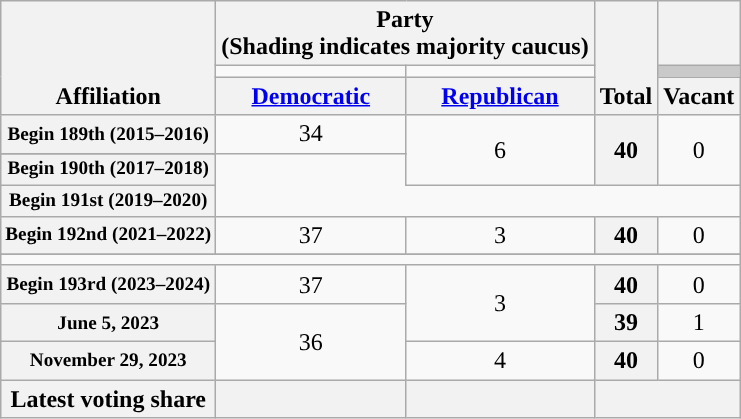<table class="wikitable" style="text-align:center">
<tr style="vertical-align:bottom;">
<th rowspan="3">Affiliation</th>
<th colspan="2">Party <br><div>(Shading indicates majority caucus)</div></th>
<th rowspan="3">Total</th>
<th></th>
</tr>
<tr style="height:5px">
<td style="background-color:"></td>
<td style="background-color:"></td>
<td style="background-color: #C9C9C9;"></td>
</tr>
<tr>
<th><a href='#'>Democratic</a></th>
<th><a href='#'>Republican</a></th>
<th>Vacant</th>
</tr>
<tr>
<th nowrap style="font-size:80%">Begin 189th (2015–2016)</th>
<td>34</td>
<td rowspan=3>6</td>
<th rowspan=3>40</th>
<td rowspan=3>0</td>
</tr>
<tr>
</tr>
<tr>
<th nowrap style="font-size:80%">Begin 190th (2017–2018)</th>
</tr>
<tr>
<th nowrap style="font-size:80%">Begin 191st (2019–2020)</th>
</tr>
<tr>
<th nowrap style="font-size:80%">Begin 192nd (2021–2022)</th>
<td>37</td>
<td>3</td>
<th>40</th>
<td>0</td>
</tr>
<tr>
</tr>
<tr>
<td colspan=5></td>
</tr>
<tr>
<th nowrap style="font-size:80%">Begin 193rd (2023–2024)</th>
<td>37</td>
<td rowspan=2>3</td>
<th>40</th>
<td>0</td>
</tr>
<tr>
<th nowrap style="font-size:80%">June 5, 2023</th>
<td rowspan=2 >36</td>
<th>39</th>
<td>1</td>
</tr>
<tr>
<th nowrap style="font-size:80%">November 29, 2023</th>
<td>4</td>
<th>40</th>
<td>0</td>
</tr>
<tr>
<th>Latest voting share</th>
<th></th>
<th></th>
<th colspan=2></th>
</tr>
</table>
